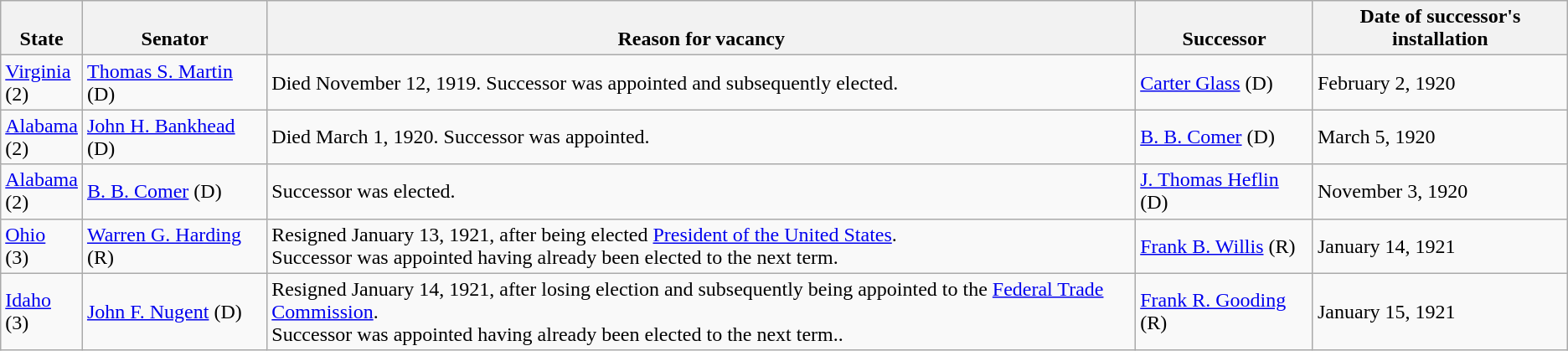<table class="wikitable sortable">
<tr style="vertical-align:bottom;">
<th>State</th>
<th>Senator</th>
<th>Reason for vacancy</th>
<th>Successor</th>
<th>Date of successor's installation</th>
</tr>
<tr>
<td><a href='#'>Virginia</a><br>(2)</td>
<td><a href='#'>Thomas S. Martin</a> (D)</td>
<td>Died November 12, 1919. Successor was appointed and subsequently elected.</td>
<td><a href='#'>Carter Glass</a> (D)</td>
<td>February 2, 1920</td>
</tr>
<tr>
<td><a href='#'>Alabama</a><br>(2)</td>
<td><a href='#'>John H. Bankhead</a> (D)</td>
<td>Died March 1, 1920. Successor was appointed.</td>
<td><a href='#'>B. B. Comer</a> (D)</td>
<td>March 5, 1920</td>
</tr>
<tr>
<td><a href='#'>Alabama</a><br>(2)</td>
<td><a href='#'>B. B. Comer</a> (D)</td>
<td>Successor was elected.</td>
<td><a href='#'>J. Thomas Heflin</a> (D)</td>
<td>November 3, 1920</td>
</tr>
<tr>
<td><a href='#'>Ohio</a><br>(3)</td>
<td><a href='#'>Warren G. Harding</a> (R)</td>
<td>Resigned January 13, 1921, after being elected <a href='#'>President of the United States</a>.<br>Successor was appointed having already been elected to the next term.</td>
<td><a href='#'>Frank B. Willis</a> (R)</td>
<td>January 14, 1921</td>
</tr>
<tr>
<td><a href='#'>Idaho</a><br>(3)</td>
<td><a href='#'>John F. Nugent</a> (D)</td>
<td>Resigned January 14, 1921, after losing election and subsequently being appointed to the <a href='#'>Federal Trade Commission</a>.<br>Successor was appointed having already been elected to the next term..</td>
<td><a href='#'>Frank R. Gooding</a> (R)</td>
<td>January 15, 1921</td>
</tr>
</table>
